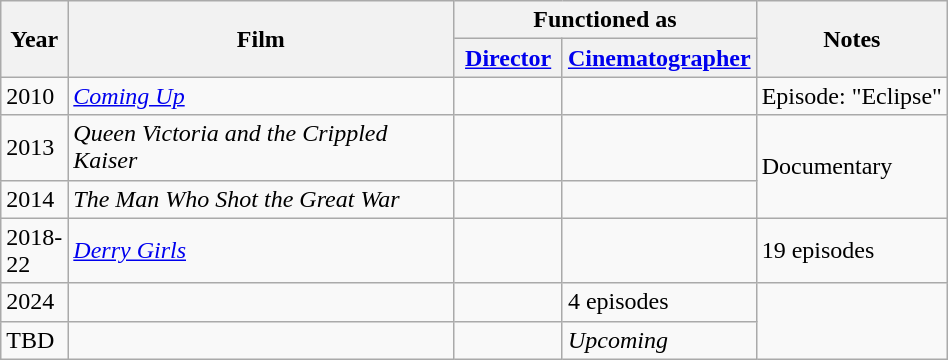<table class="wikitable">
<tr>
<th rowspan="2" style="width:33px;">Year</th>
<th rowspan="2" style="width:250px;">Film</th>
<th colspan="2">Functioned as</th>
<th rowspan="2">Notes</th>
</tr>
<tr>
<th style="width:65px;"><a href='#'>Director</a></th>
<th style="width:65px;"><a href='#'>Cinematographer</a></th>
</tr>
<tr>
<td>2010</td>
<td><em><a href='#'>Coming Up</a></em></td>
<td></td>
<td></td>
<td>Episode: "Eclipse"</td>
</tr>
<tr>
<td>2013</td>
<td><em>Queen Victoria and the Crippled Kaiser</em></td>
<td></td>
<td></td>
<td rowspan="2">Documentary</td>
</tr>
<tr>
<td>2014</td>
<td><em>The Man Who Shot the Great War</em></td>
<td></td>
<td></td>
</tr>
<tr>
<td>2018-22</td>
<td><em><a href='#'>Derry Girls</a></em></td>
<td></td>
<td></td>
<td>19 episodes</td>
</tr>
<tr>
<td>2024</td>
<td></td>
<td></td>
<td>4 episodes</td>
</tr>
<tr>
<td>TBD</td>
<td></td>
<td></td>
<td><em>Upcoming</em></td>
</tr>
</table>
